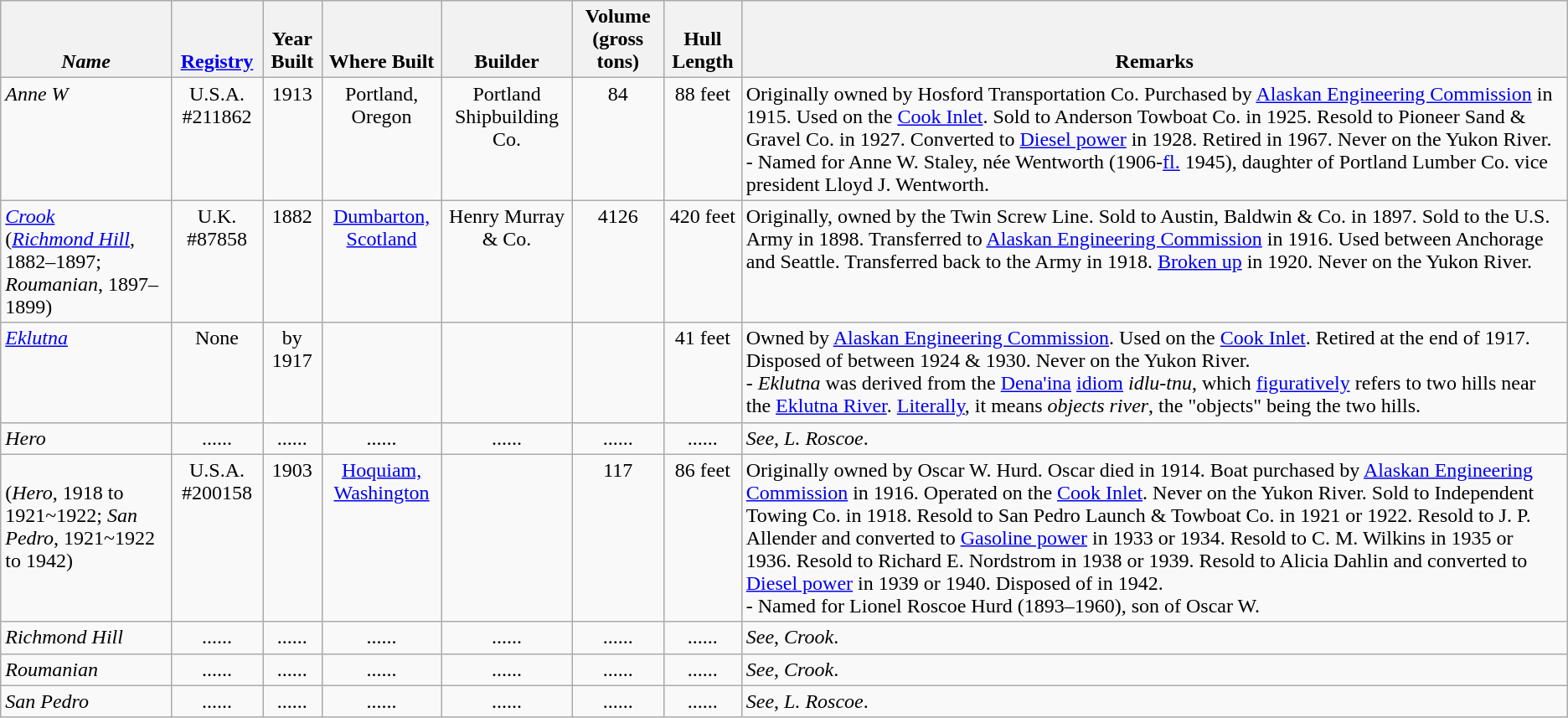<table class="wikitable">
<tr style="vertical-align:bottom">
<th><em>Name</em></th>
<th><a href='#'>Registry</a></th>
<th>Year Built</th>
<th>Where Built</th>
<th>Builder</th>
<th>Volume (gross tons)</th>
<th>Hull Length</th>
<th>Remarks<br></th>
</tr>
<tr style="vertical-align:top; text-align:center">
<td style="text-align:left"><em>Anne W</em></td>
<td>U.S.A. #211862</td>
<td>1913</td>
<td>Portland, Oregon</td>
<td>Portland Shipbuilding Co.</td>
<td>84</td>
<td>88 feet</td>
<td style="text-align:left">Originally owned by Hosford Transportation Co. Purchased by <a href='#'>Alaskan Engineering Commission</a> in 1915. Used on the <a href='#'>Cook Inlet</a>.  Sold to Anderson Towboat Co. in 1925. Resold to Pioneer Sand & Gravel Co. in 1927.  Converted to <a href='#'>Diesel power</a> in 1928.  Retired in 1967.  Never on the Yukon River.<br>- Named for Anne W. Staley, née Wentworth (1906-<a href='#'>fl.</a> 1945), daughter of Portland Lumber Co. vice president Lloyd J. Wentworth.<br></td>
</tr>
<tr style="vertical-align:top; text-align:center">
<td style="text-align:left"><a href='#'><em>Crook</em></a><br>(<a href='#'><em>Richmond Hill</em></a>, 1882–1897; <em>Roumanian</em>, 1897–1899)</td>
<td>U.K. #87858</td>
<td>1882</td>
<td><a href='#'>Dumbarton, Scotland</a></td>
<td>Henry Murray & Co.</td>
<td>4126</td>
<td>420 feet</td>
<td style="text-align:left">Originally, owned by the Twin Screw Line.  Sold to Austin, Baldwin & Co. in 1897.  Sold to the U.S. Army in 1898.  Transferred to <a href='#'>Alaskan Engineering Commission</a> in 1916.  Used between Anchorage and Seattle.  Transferred back to the Army in 1918.  <a href='#'>Broken up</a> in 1920.  Never on the Yukon River.<br></td>
</tr>
<tr style="vertical-align:top; text-align:center">
<td style="text-align:left"><em><a href='#'>Eklutna</a></em></td>
<td>None</td>
<td>by 1917</td>
<td></td>
<td></td>
<td></td>
<td>41 feet</td>
<td style="text-align:left">Owned by <a href='#'>Alaskan Engineering Commission</a>.  Used on the <a href='#'>Cook Inlet</a>.  Retired at the end of 1917.  Disposed of between 1924 & 1930. Never on the Yukon River.<br>- <em>Eklutna</em> was derived from the <a href='#'>Dena'ina</a> <a href='#'>idiom</a> <em>idlu-tnu</em>, which <a href='#'>figuratively</a> refers to two hills near the <a href='#'>Eklutna River</a>.  <a href='#'>Literally</a>, it means <em>objects river</em>, the "objects" being the two hills.<br></td>
</tr>
<tr style="vertical-align:top; text-align:center">
<td style="text-align:left"><em>Hero</em></td>
<td>......</td>
<td>......</td>
<td>......</td>
<td>......</td>
<td>......</td>
<td>......</td>
<td style="text-align:left"><em>See</em>, <em>L. Roscoe</em>.<br></td>
</tr>
<tr style="vertical-align:top; text-align:center">
<td style="text-align:left"><em></em><br>(<em>Hero</em>, 1918 to 1921~1922; <em>San Pedro</em>, 1921~1922 to 1942)</td>
<td>U.S.A. #200158</td>
<td>1903</td>
<td><a href='#'>Hoquiam, Washington</a></td>
<td></td>
<td>117</td>
<td>86 feet</td>
<td style="text-align:left">Originally owned by Oscar W. Hurd.  Oscar died in 1914.  Boat purchased by <a href='#'>Alaskan Engineering Commission</a> in 1916.  Operated on the <a href='#'>Cook Inlet</a>.  Never on the Yukon River.  Sold to Independent Towing Co. in 1918.  Resold to San Pedro Launch & Towboat Co. in 1921 or 1922.  Resold to J. P. Allender and converted to <a href='#'>Gasoline power</a> in 1933 or 1934.  Resold to C. M. Wilkins in 1935 or 1936.  Resold to Richard E. Nordstrom in 1938 or 1939.  Resold to Alicia Dahlin and converted to <a href='#'>Diesel power</a> in 1939 or 1940.  Disposed of in 1942.<br>- Named for Lionel Roscoe Hurd (1893–1960), son of Oscar W.<br></td>
</tr>
<tr style="vertical-align:top; text-align:center">
<td style="text-align:left"><em>Richmond Hill</em></td>
<td>......</td>
<td>......</td>
<td>......</td>
<td>......</td>
<td>......</td>
<td>......</td>
<td style="text-align:left"><em>See</em>, <em>Crook</em>.<br></td>
</tr>
<tr style="vertical-align:top; text-align:center">
<td style="text-align:left"><em>Roumanian</em></td>
<td>......</td>
<td>......</td>
<td>......</td>
<td>......</td>
<td>......</td>
<td>......</td>
<td style="text-align:left"><em>See</em>, <em>Crook</em>.<br></td>
</tr>
<tr style="vertical-align:top; text-align:center">
<td style="text-align:left"><em>San Pedro</em></td>
<td>......</td>
<td>......</td>
<td>......</td>
<td>......</td>
<td>......</td>
<td>......</td>
<td style="text-align:left"><em>See</em>, <em>L. Roscoe</em>.</td>
</tr>
</table>
